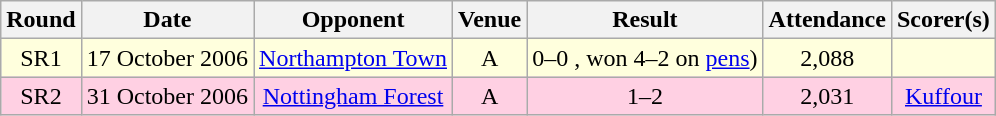<table class="wikitable sortable" style="text-align:center;">
<tr>
<th>Round</th>
<th>Date</th>
<th>Opponent</th>
<th>Venue</th>
<th>Result</th>
<th>Attendance</th>
<th>Scorer(s)</th>
</tr>
<tr style="background:#ffd;">
<td>SR1</td>
<td>17 October 2006</td>
<td><a href='#'>Northampton Town</a></td>
<td>A</td>
<td>0–0 , won 4–2 on <a href='#'>pens</a>)</td>
<td>2,088</td>
<td></td>
</tr>
<tr style="background:#ffd0e3;">
<td>SR2</td>
<td>31 October 2006</td>
<td><a href='#'>Nottingham Forest</a></td>
<td>A</td>
<td>1–2</td>
<td>2,031</td>
<td><a href='#'>Kuffour</a></td>
</tr>
</table>
